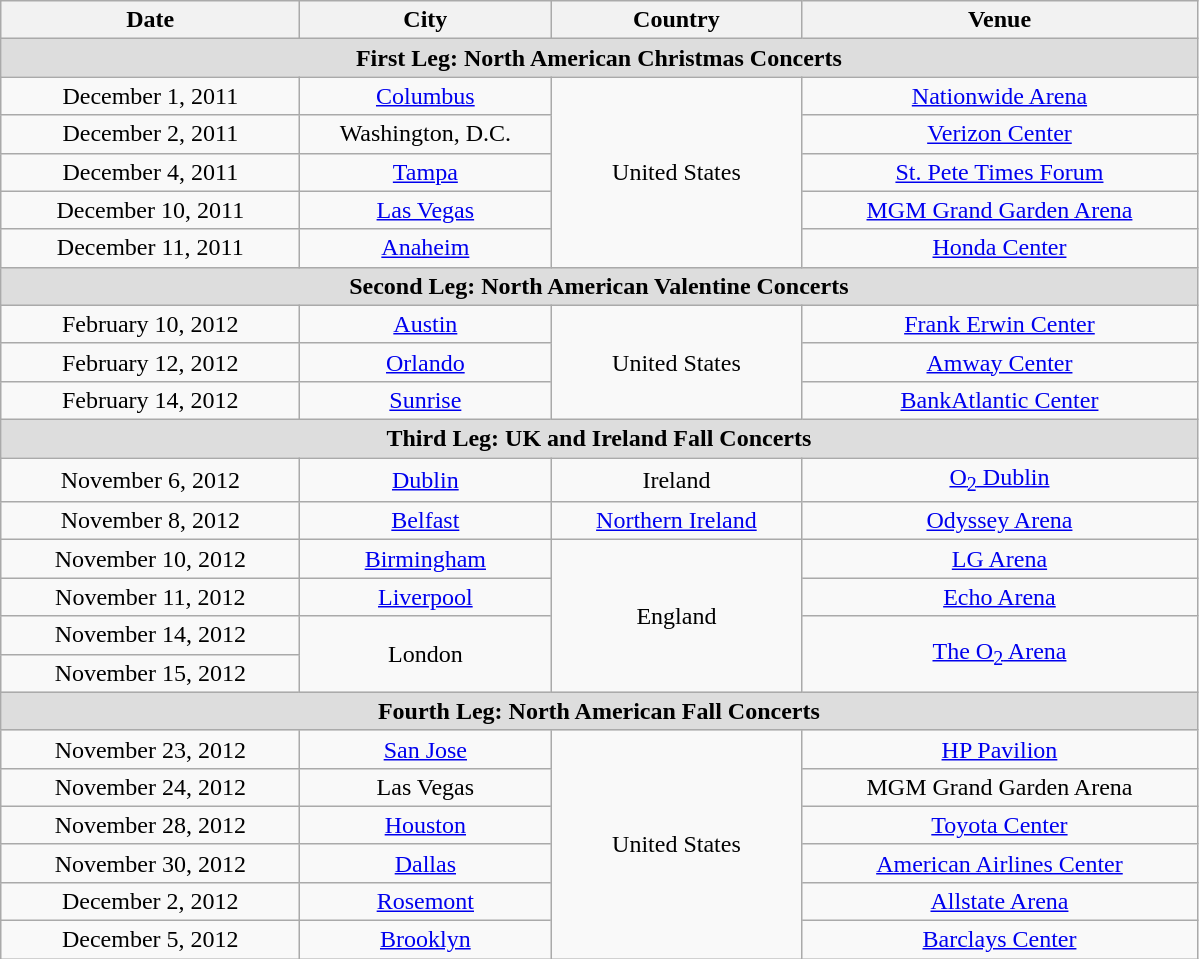<table class="wikitable">
<tr ">
<th scope="col" style="width:12em;">Date</th>
<th scope="col" style="width:10em;">City</th>
<th scope="col" style="width:10em;">Country</th>
<th scope="col" style="width:16em;">Venue</th>
</tr>
<tr style="background:#ddd;">
<td colspan="7" style="text-align:center;"><strong>First Leg: North American Christmas Concerts</strong></td>
</tr>
<tr style="text-align:center;">
<td>December 1, 2011</td>
<td><a href='#'>Columbus</a></td>
<td rowspan="5">United States</td>
<td><a href='#'>Nationwide Arena</a></td>
</tr>
<tr style="text-align:center;">
<td>December 2, 2011</td>
<td>Washington, D.C.</td>
<td><a href='#'>Verizon Center</a></td>
</tr>
<tr style="text-align:center;">
<td>December 4, 2011</td>
<td><a href='#'>Tampa</a></td>
<td><a href='#'>St. Pete Times Forum</a></td>
</tr>
<tr>
<td style="text-align:center;">December 10, 2011</td>
<td style="text-align:center;"><a href='#'>Las Vegas</a></td>
<td style="text-align:center;"><a href='#'>MGM Grand Garden Arena</a></td>
</tr>
<tr style="text-align:center;">
<td>December 11, 2011</td>
<td><a href='#'>Anaheim</a></td>
<td><a href='#'>Honda Center</a></td>
</tr>
<tr style="background:#ddd;">
<td colspan="6" style="text-align:center;"><strong>Second Leg: North American Valentine Concerts</strong></td>
</tr>
<tr style="text-align:center;">
<td>February 10, 2012</td>
<td><a href='#'>Austin</a></td>
<td rowspan="3">United States</td>
<td><a href='#'>Frank Erwin Center</a></td>
</tr>
<tr style="text-align:center;">
<td>February 12, 2012</td>
<td><a href='#'>Orlando</a></td>
<td><a href='#'>Amway Center</a></td>
</tr>
<tr style="text-align:center;">
<td>February 14, 2012</td>
<td><a href='#'>Sunrise</a></td>
<td><a href='#'>BankAtlantic Center</a></td>
</tr>
<tr style="background:#ddd;">
<td colspan="5" style="text-align:center;"><strong>Third Leg: UK and Ireland Fall Concerts</strong></td>
</tr>
<tr>
<td style="text-align:center;">November 6, 2012</td>
<td style="text-align:center;"><a href='#'>Dublin</a></td>
<td style="text-align:center;">Ireland</td>
<td style="text-align:center;"><a href='#'>O<sub>2</sub> Dublin</a></td>
</tr>
<tr style="text-align:center;">
<td>November 8, 2012</td>
<td><a href='#'>Belfast</a></td>
<td><a href='#'>Northern Ireland</a></td>
<td><a href='#'>Odyssey Arena</a></td>
</tr>
<tr style="text-align:center;">
<td>November 10, 2012</td>
<td><a href='#'>Birmingham</a></td>
<td rowspan="4">England</td>
<td style="text-align:center;"><a href='#'>LG Arena</a></td>
</tr>
<tr>
<td style="text-align:center;">November 11, 2012</td>
<td style="text-align:center;"><a href='#'>Liverpool</a></td>
<td style="text-align:center;"><a href='#'>Echo Arena</a></td>
</tr>
<tr style="text-align:center;">
<td>November 14, 2012</td>
<td rowspan="2">London</td>
<td rowspan="2"><a href='#'>The O<sub>2</sub> Arena</a></td>
</tr>
<tr>
<td style="text-align:center;">November 15, 2012</td>
</tr>
<tr style="background:#ddd;">
<td colspan="6" style="text-align:center;"><strong>Fourth Leg: North American Fall Concerts</strong></td>
</tr>
<tr>
<td style="text-align:center;">November 23, 2012</td>
<td style="text-align:center;"><a href='#'>San Jose</a></td>
<td style="text-align:center;" rowspan="6">United States</td>
<td style="text-align:center;"><a href='#'>HP Pavilion</a></td>
</tr>
<tr>
<td style="text-align:center;">November 24, 2012</td>
<td style="text-align:center;">Las Vegas</td>
<td style="text-align:center;">MGM Grand Garden Arena</td>
</tr>
<tr style="text-align:center;">
<td>November 28, 2012</td>
<td><a href='#'>Houston</a></td>
<td><a href='#'>Toyota Center</a></td>
</tr>
<tr style="text-align:center;">
<td>November 30, 2012</td>
<td><a href='#'>Dallas</a></td>
<td><a href='#'>American Airlines Center</a></td>
</tr>
<tr style="text-align:center;">
<td>December 2, 2012</td>
<td><a href='#'>Rosemont</a></td>
<td><a href='#'>Allstate Arena</a></td>
</tr>
<tr style="text-align:center;">
<td>December 5, 2012</td>
<td><a href='#'>Brooklyn</a></td>
<td><a href='#'>Barclays Center</a></td>
</tr>
</table>
